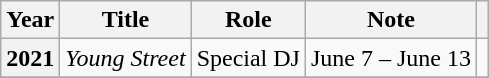<table class="wikitable plainrowheaders">
<tr>
<th scope="col">Year</th>
<th scope="col">Title</th>
<th scope="col">Role</th>
<th scope="col">Note</th>
<th scope="col" class="unsortable"></th>
</tr>
<tr>
<th scope="row">2021</th>
<td><em>Young Street</em></td>
<td>Special DJ</td>
<td>June 7 – June 13</td>
<td style="text-align:center"></td>
</tr>
<tr>
</tr>
</table>
